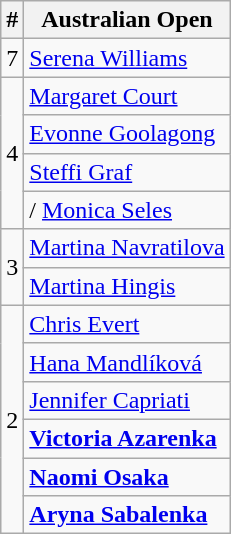<table class="wikitable">
<tr>
<th>#</th>
<th>Australian Open</th>
</tr>
<tr>
<td>7</td>
<td> <a href='#'>Serena Williams</a></td>
</tr>
<tr>
<td rowspan=4>4</td>
<td> <a href='#'>Margaret Court</a></td>
</tr>
<tr>
<td> <a href='#'>Evonne Goolagong</a></td>
</tr>
<tr>
<td> <a href='#'>Steffi Graf</a></td>
</tr>
<tr>
<td>/ <a href='#'>Monica Seles</a></td>
</tr>
<tr>
<td rowspan=2>3</td>
<td> <a href='#'>Martina Navratilova</a></td>
</tr>
<tr>
<td> <a href='#'>Martina Hingis</a></td>
</tr>
<tr>
<td rowspan=6>2</td>
<td> <a href='#'>Chris Evert</a></td>
</tr>
<tr>
<td> <a href='#'>Hana Mandlíková</a></td>
</tr>
<tr>
<td> <a href='#'>Jennifer Capriati</a></td>
</tr>
<tr>
<td> <strong><a href='#'>Victoria Azarenka</a></strong></td>
</tr>
<tr>
<td> <strong><a href='#'>Naomi Osaka</a></strong></td>
</tr>
<tr>
<td> <strong><a href='#'>Aryna Sabalenka</a></strong></td>
</tr>
</table>
